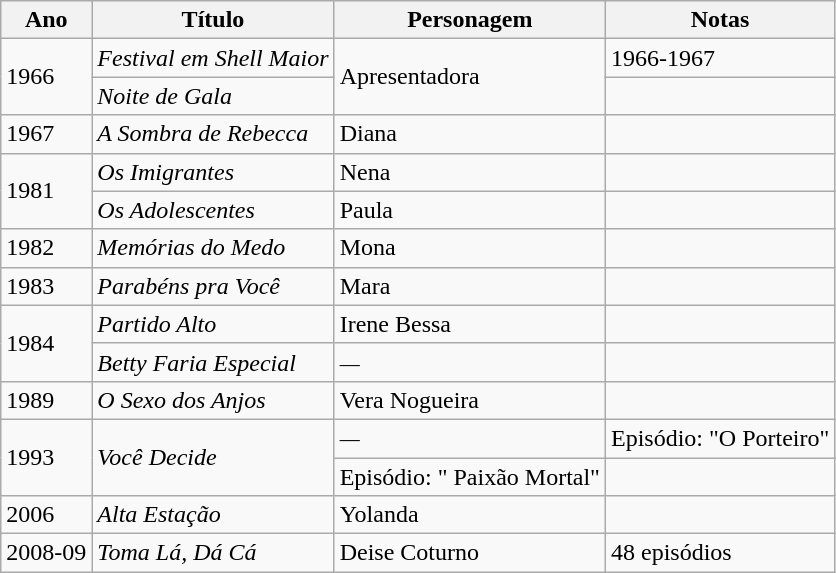<table class="wikitable">
<tr>
<th>Ano</th>
<th>Título</th>
<th>Personagem</th>
<th>Notas</th>
</tr>
<tr>
<td rowspan="2">1966</td>
<td><em>Festival em Shell Maior</em></td>
<td rowspan="2">Apresentadora</td>
<td>1966-1967</td>
</tr>
<tr>
<td><em>Noite de Gala</em></td>
<td></td>
</tr>
<tr>
<td>1967</td>
<td><em>A Sombra de Rebecca</em></td>
<td>Diana</td>
<td></td>
</tr>
<tr>
<td rowspan="2">1981</td>
<td><em>Os Imigrantes</em></td>
<td>Nena</td>
<td></td>
</tr>
<tr>
<td><em>Os Adolescentes</em></td>
<td>Paula</td>
<td></td>
</tr>
<tr>
<td>1982</td>
<td><em>Memórias do Medo</em></td>
<td>Mona</td>
<td></td>
</tr>
<tr>
<td>1983</td>
<td><em>Parabéns pra Você</em></td>
<td>Mara</td>
<td></td>
</tr>
<tr>
<td rowspan="2">1984</td>
<td><em>Partido Alto</em></td>
<td>Irene Bessa</td>
<td></td>
</tr>
<tr>
<td><em>Betty Faria Especial</em></td>
<td><small>—</small></td>
<td></td>
</tr>
<tr>
<td>1989</td>
<td><em>O Sexo dos Anjos</em></td>
<td>Vera Nogueira</td>
<td></td>
</tr>
<tr>
<td rowspan="2">1993</td>
<td rowspan="2"><em>Você Decide</em></td>
<td><small>—</small></td>
<td>Episódio: "O Porteiro"</td>
</tr>
<tr>
<td>Episódio: " Paixão Mortal"</td>
<td></td>
</tr>
<tr>
<td>2006</td>
<td><em>Alta Estação</em></td>
<td>Yolanda</td>
<td></td>
</tr>
<tr>
<td>2008-09</td>
<td><em>Toma Lá, Dá Cá</em></td>
<td>Deise Coturno</td>
<td>48 episódios</td>
</tr>
</table>
